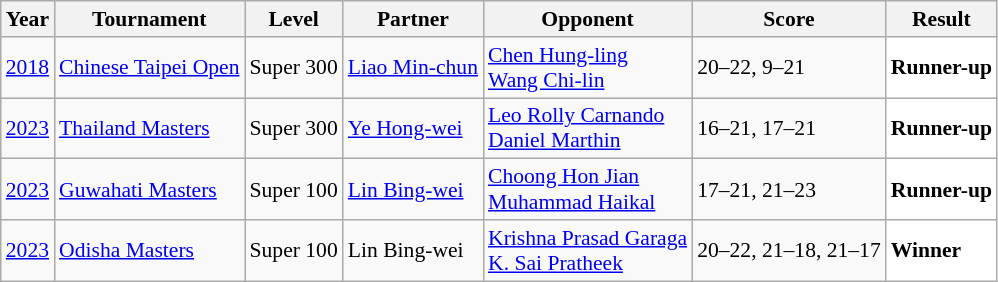<table class="sortable wikitable" style="font-size: 90%;">
<tr>
<th>Year</th>
<th>Tournament</th>
<th>Level</th>
<th>Partner</th>
<th>Opponent</th>
<th>Score</th>
<th>Result</th>
</tr>
<tr>
<td align="center"><a href='#'>2018</a></td>
<td align="left"><a href='#'>Chinese Taipei Open</a></td>
<td align="left">Super 300</td>
<td align="left"> <a href='#'>Liao Min-chun</a></td>
<td align="left"> <a href='#'>Chen Hung-ling</a><br> <a href='#'>Wang Chi-lin</a></td>
<td align="left">20–22, 9–21</td>
<td style="text-align:left; background:white"> <strong>Runner-up</strong></td>
</tr>
<tr>
<td align="center"><a href='#'>2023</a></td>
<td align="left"><a href='#'>Thailand Masters</a></td>
<td align="left">Super 300</td>
<td align="left"> <a href='#'>Ye Hong-wei</a></td>
<td align="left"> <a href='#'>Leo Rolly Carnando</a><br> <a href='#'>Daniel Marthin</a></td>
<td align="left">16–21, 17–21</td>
<td style="text-align:left; background:white"> <strong>Runner-up</strong></td>
</tr>
<tr>
<td align="center"><a href='#'>2023</a></td>
<td align="left"><a href='#'>Guwahati Masters</a></td>
<td align="left">Super 100</td>
<td align="left"> <a href='#'>Lin Bing-wei</a></td>
<td align="left"> <a href='#'>Choong Hon Jian</a><br> <a href='#'>Muhammad Haikal</a></td>
<td align="left">17–21, 21–23</td>
<td style="text-align:left; background:white"> <strong>Runner-up</strong></td>
</tr>
<tr>
<td align="center"><a href='#'>2023</a></td>
<td align="left"><a href='#'>Odisha Masters</a></td>
<td align="left">Super 100</td>
<td align="left"> Lin Bing-wei</td>
<td align="left"> <a href='#'>Krishna Prasad Garaga</a><br> <a href='#'>K. Sai Pratheek</a></td>
<td align="left">20–22, 21–18, 21–17</td>
<td style="text-align:left; background:white"> <strong>Winner</strong></td>
</tr>
</table>
